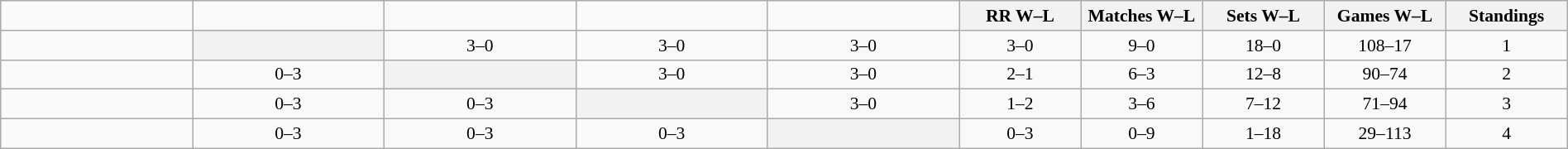<table class="wikitable" style="width: 100%; text-align:center; font-size:90%">
<tr>
<td width=130></td>
<td width=130></td>
<td width=130></td>
<td width=130></td>
<td width=130></td>
<th width=80>RR W–L</th>
<th width=80>Matches W–L</th>
<th width=80>Sets W–L</th>
<th width=80>Games W–L</th>
<th width=80>Standings</th>
</tr>
<tr>
<td style="text-align:left;"></td>
<th bgcolor="ededed"></th>
<td>3–0</td>
<td>3–0</td>
<td>3–0</td>
<td>3–0</td>
<td>9–0</td>
<td>18–0</td>
<td>108–17</td>
<td>1</td>
</tr>
<tr>
<td style="text-align:left;"></td>
<td>0–3</td>
<th bgcolor="ededed"></th>
<td>3–0</td>
<td>3–0</td>
<td>2–1</td>
<td>6–3</td>
<td>12–8</td>
<td>90–74</td>
<td>2</td>
</tr>
<tr>
<td style="text-align:left;"></td>
<td>0–3</td>
<td>0–3</td>
<th bgcolor="ededed"></th>
<td>3–0</td>
<td>1–2</td>
<td>3–6</td>
<td>7–12</td>
<td>71–94</td>
<td>3</td>
</tr>
<tr>
<td style="text-align:left;"></td>
<td>0–3</td>
<td>0–3</td>
<td>0–3</td>
<th bgcolor="ededed"></th>
<td>0–3</td>
<td>0–9</td>
<td>1–18</td>
<td>29–113</td>
<td>4</td>
</tr>
</table>
